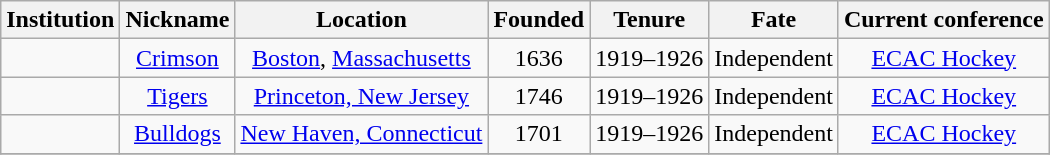<table class="wikitable sortable" style="text-align: center;">
<tr>
<th>Institution</th>
<th>Nickname</th>
<th>Location</th>
<th>Founded</th>
<th>Tenure</th>
<th>Fate</th>
<th>Current conference</th>
</tr>
<tr>
<td></td>
<td><a href='#'>Crimson</a></td>
<td><a href='#'>Boston</a>, <a href='#'>Massachusetts</a></td>
<td>1636</td>
<td>1919–1926</td>
<td>Independent</td>
<td><a href='#'>ECAC Hockey</a></td>
</tr>
<tr>
<td></td>
<td><a href='#'>Tigers</a></td>
<td><a href='#'>Princeton, New Jersey</a></td>
<td>1746</td>
<td>1919–1926</td>
<td>Independent</td>
<td><a href='#'>ECAC Hockey</a></td>
</tr>
<tr>
<td></td>
<td><a href='#'>Bulldogs</a></td>
<td><a href='#'>New Haven, Connecticut</a></td>
<td>1701</td>
<td>1919–1926</td>
<td>Independent</td>
<td><a href='#'>ECAC Hockey</a></td>
</tr>
<tr>
</tr>
</table>
